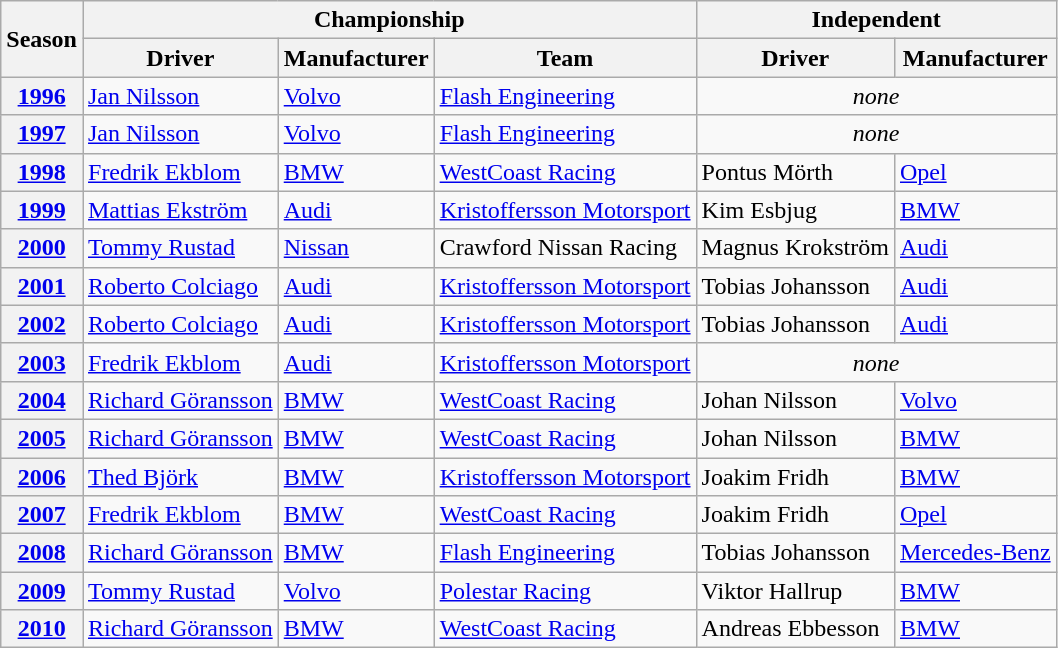<table class="wikitable">
<tr>
<th rowspan=2>Season</th>
<th colspan=3>Championship</th>
<th colspan=2>Independent</th>
</tr>
<tr>
<th>Driver</th>
<th>Manufacturer</th>
<th>Team</th>
<th>Driver</th>
<th>Manufacturer</th>
</tr>
<tr>
<th><a href='#'>1996</a></th>
<td> <a href='#'>Jan Nilsson</a></td>
<td><a href='#'>Volvo</a></td>
<td><a href='#'>Flash Engineering</a></td>
<td colspan=2 align=center><em>none</em></td>
</tr>
<tr>
<th><a href='#'>1997</a></th>
<td> <a href='#'>Jan Nilsson</a></td>
<td><a href='#'>Volvo</a></td>
<td><a href='#'>Flash Engineering</a></td>
<td colspan=2 align=center><em>none</em></td>
</tr>
<tr>
<th><a href='#'>1998</a></th>
<td> <a href='#'>Fredrik Ekblom</a></td>
<td><a href='#'>BMW</a></td>
<td><a href='#'>WestCoast Racing</a></td>
<td> Pontus Mörth</td>
<td><a href='#'>Opel</a></td>
</tr>
<tr>
<th><a href='#'>1999</a></th>
<td> <a href='#'>Mattias Ekström</a></td>
<td><a href='#'>Audi</a></td>
<td><a href='#'>Kristoffersson Motorsport</a></td>
<td> Kim Esbjug</td>
<td><a href='#'>BMW</a></td>
</tr>
<tr>
<th><a href='#'>2000</a></th>
<td> <a href='#'>Tommy Rustad</a></td>
<td><a href='#'>Nissan</a></td>
<td>Crawford Nissan Racing</td>
<td> Magnus Krokström</td>
<td><a href='#'>Audi</a></td>
</tr>
<tr>
<th><a href='#'>2001</a></th>
<td> <a href='#'>Roberto Colciago</a></td>
<td><a href='#'>Audi</a></td>
<td><a href='#'>Kristoffersson Motorsport</a></td>
<td> Tobias Johansson</td>
<td><a href='#'>Audi</a></td>
</tr>
<tr>
<th><a href='#'>2002</a></th>
<td> <a href='#'>Roberto Colciago</a></td>
<td><a href='#'>Audi</a></td>
<td><a href='#'>Kristoffersson Motorsport</a></td>
<td> Tobias Johansson</td>
<td><a href='#'>Audi</a></td>
</tr>
<tr>
<th><a href='#'>2003</a></th>
<td> <a href='#'>Fredrik Ekblom</a></td>
<td><a href='#'>Audi</a></td>
<td><a href='#'>Kristoffersson Motorsport</a></td>
<td colspan=2 align=center><em>none</em></td>
</tr>
<tr>
<th><a href='#'>2004</a></th>
<td> <a href='#'>Richard Göransson</a></td>
<td><a href='#'>BMW</a></td>
<td><a href='#'>WestCoast Racing</a></td>
<td> Johan Nilsson</td>
<td><a href='#'>Volvo</a></td>
</tr>
<tr>
<th><a href='#'>2005</a></th>
<td> <a href='#'>Richard Göransson</a></td>
<td><a href='#'>BMW</a></td>
<td><a href='#'>WestCoast Racing</a></td>
<td> Johan Nilsson</td>
<td><a href='#'>BMW</a></td>
</tr>
<tr>
<th><a href='#'>2006</a></th>
<td> <a href='#'>Thed Björk</a></td>
<td><a href='#'>BMW</a></td>
<td><a href='#'>Kristoffersson Motorsport</a></td>
<td> Joakim Fridh</td>
<td><a href='#'>BMW</a></td>
</tr>
<tr>
<th><a href='#'>2007</a></th>
<td> <a href='#'>Fredrik Ekblom</a></td>
<td><a href='#'>BMW</a></td>
<td><a href='#'>WestCoast Racing</a></td>
<td> Joakim Fridh</td>
<td><a href='#'>Opel</a></td>
</tr>
<tr>
<th><a href='#'>2008</a></th>
<td> <a href='#'>Richard Göransson</a></td>
<td><a href='#'>BMW</a></td>
<td><a href='#'>Flash Engineering</a></td>
<td> Tobias Johansson</td>
<td><a href='#'>Mercedes-Benz</a></td>
</tr>
<tr>
<th><a href='#'>2009</a></th>
<td> <a href='#'>Tommy Rustad</a></td>
<td><a href='#'>Volvo</a></td>
<td><a href='#'>Polestar Racing</a></td>
<td> Viktor Hallrup</td>
<td><a href='#'>BMW</a></td>
</tr>
<tr>
<th><a href='#'>2010</a></th>
<td> <a href='#'>Richard Göransson</a></td>
<td><a href='#'>BMW</a></td>
<td><a href='#'>WestCoast Racing</a></td>
<td> Andreas Ebbesson</td>
<td><a href='#'>BMW</a></td>
</tr>
</table>
